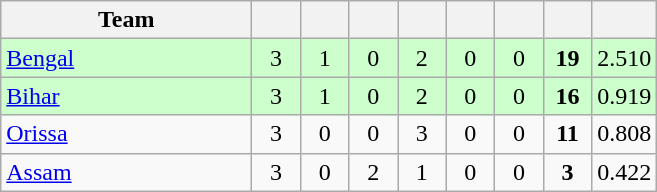<table class="wikitable" style="text-align:center">
<tr>
<th style="width:160px">Team</th>
<th style="width:25px"></th>
<th style="width:25px"></th>
<th style="width:25px"></th>
<th style="width:25px"></th>
<th style="width:25px"></th>
<th style="width:25px"></th>
<th style="width:25px"></th>
<th style="width:25px;"></th>
</tr>
<tr style="background:#cfc;">
<td style="text-align:left"><a href='#'>Bengal</a></td>
<td>3</td>
<td>1</td>
<td>0</td>
<td>2</td>
<td>0</td>
<td>0</td>
<td><strong>19</strong></td>
<td>2.510</td>
</tr>
<tr style="background:#cfc;">
<td style="text-align:left"><a href='#'>Bihar</a></td>
<td>3</td>
<td>1</td>
<td>0</td>
<td>2</td>
<td>0</td>
<td>0</td>
<td><strong>16</strong></td>
<td>0.919</td>
</tr>
<tr>
<td style="text-align:left"><a href='#'>Orissa</a></td>
<td>3</td>
<td>0</td>
<td>0</td>
<td>3</td>
<td>0</td>
<td>0</td>
<td><strong>11</strong></td>
<td>0.808</td>
</tr>
<tr>
<td style="text-align:left"><a href='#'>Assam</a></td>
<td>3</td>
<td>0</td>
<td>2</td>
<td>1</td>
<td>0</td>
<td>0</td>
<td><strong>3</strong></td>
<td>0.422</td>
</tr>
</table>
